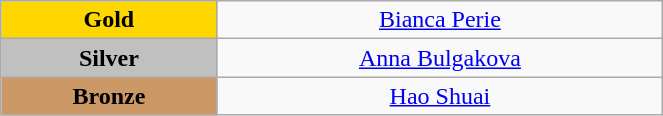<table class="wikitable" style="text-align:center; " width="35%">
<tr>
<td bgcolor="gold"><strong>Gold</strong></td>
<td><a href='#'>Bianca Perie</a><br>  <small><em></em></small></td>
</tr>
<tr>
<td bgcolor="silver"><strong>Silver</strong></td>
<td><a href='#'>Anna Bulgakova</a><br>  <small><em></em></small></td>
</tr>
<tr>
<td bgcolor="CC9966"><strong>Bronze</strong></td>
<td><a href='#'>Hao Shuai</a><br>  <small><em></em></small></td>
</tr>
</table>
